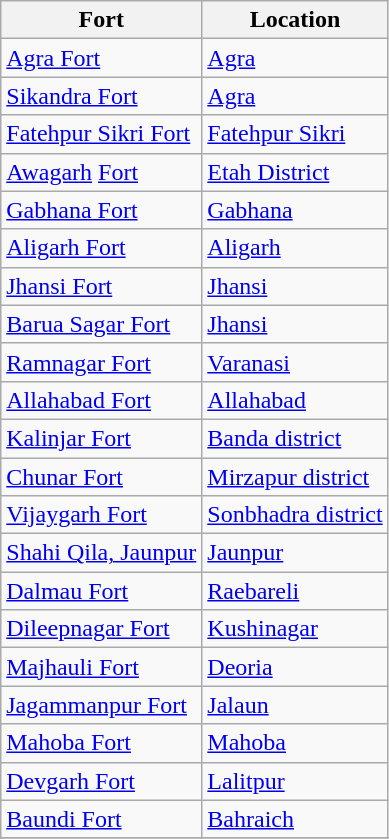<table class="wikitable">
<tr>
<th>Fort</th>
<th>Location</th>
</tr>
<tr>
<td><a href='#'>Agra Fort</a></td>
<td><a href='#'>Agra</a></td>
</tr>
<tr>
<td><a href='#'>Sikandra Fort</a></td>
<td><a href='#'>Agra</a></td>
</tr>
<tr>
<td><a href='#'>Fatehpur Sikri Fort</a></td>
<td><a href='#'>Fatehpur Sikri</a></td>
</tr>
<tr>
<td><a href='#'>Awagarh</a> <a href='#'>Fort</a></td>
<td><a href='#'>Etah District</a></td>
</tr>
<tr>
<td><a href='#'>Gabhana Fort</a></td>
<td><a href='#'>Gabhana</a></td>
</tr>
<tr>
<td><a href='#'>Aligarh Fort</a></td>
<td><a href='#'>Aligarh</a></td>
</tr>
<tr>
<td><a href='#'>Jhansi Fort</a></td>
<td><a href='#'>Jhansi</a></td>
</tr>
<tr>
<td><a href='#'>Barua Sagar Fort</a></td>
<td><a href='#'>Jhansi</a></td>
</tr>
<tr>
<td><a href='#'>Ramnagar Fort</a></td>
<td><a href='#'>Varanasi</a></td>
</tr>
<tr>
<td><a href='#'>Allahabad Fort</a></td>
<td><a href='#'>Allahabad</a></td>
</tr>
<tr>
<td><a href='#'>Kalinjar Fort</a></td>
<td><a href='#'>Banda district</a></td>
</tr>
<tr>
<td><a href='#'>Chunar Fort</a></td>
<td><a href='#'>Mirzapur district</a></td>
</tr>
<tr>
<td><a href='#'>Vijaygarh Fort</a></td>
<td><a href='#'>Sonbhadra district</a></td>
</tr>
<tr>
<td><a href='#'>Shahi Qila, Jaunpur</a></td>
<td><a href='#'>Jaunpur</a></td>
</tr>
<tr>
<td><a href='#'>Dalmau Fort</a></td>
<td><a href='#'>Raebareli</a></td>
</tr>
<tr>
<td><a href='#'>Dileepnagar Fort</a></td>
<td><a href='#'>Kushinagar</a></td>
</tr>
<tr>
<td><a href='#'>Majhauli Fort </a></td>
<td><a href='#'> Deoria</a></td>
</tr>
<tr>
<td><a href='#'>Jagammanpur Fort </a></td>
<td><a href='#'> Jalaun</a></td>
</tr>
<tr>
<td><a href='#'>Mahoba Fort</a></td>
<td><a href='#'>Mahoba</a></td>
</tr>
<tr>
<td><a href='#'>Devgarh Fort</a></td>
<td><a href='#'>Lalitpur</a></td>
</tr>
<tr>
<td><a href='#'>Baundi Fort</a></td>
<td><a href='#'>Bahraich</a></td>
</tr>
<tr>
</tr>
</table>
